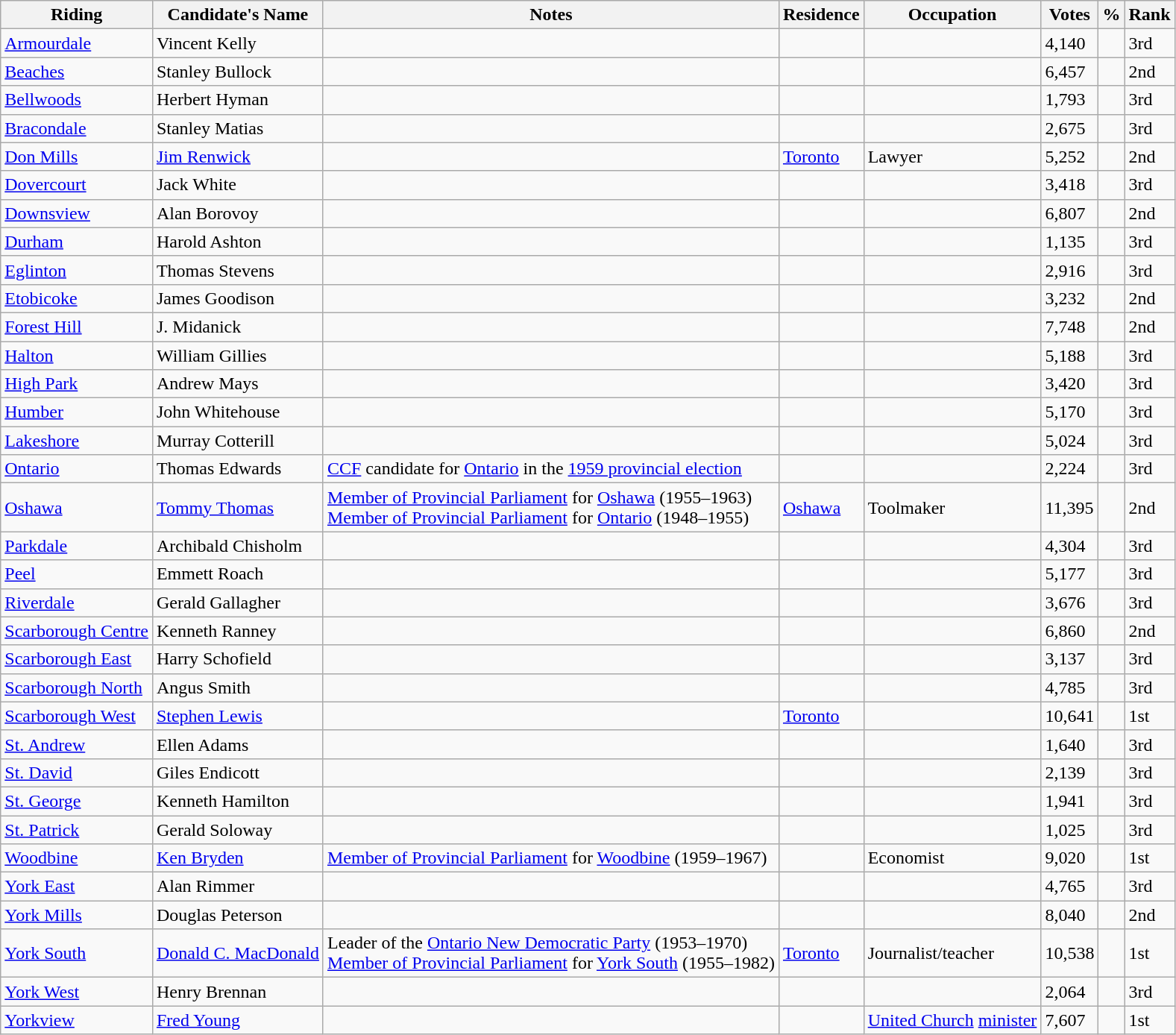<table class="wikitable sortable">
<tr>
<th>Riding<br></th>
<th>Candidate's Name</th>
<th>Notes</th>
<th>Residence</th>
<th>Occupation</th>
<th>Votes</th>
<th>%</th>
<th>Rank</th>
</tr>
<tr>
<td><a href='#'>Armourdale</a></td>
<td>Vincent Kelly</td>
<td></td>
<td></td>
<td></td>
<td>4,140</td>
<td></td>
<td>3rd</td>
</tr>
<tr>
<td><a href='#'>Beaches</a></td>
<td>Stanley Bullock</td>
<td></td>
<td></td>
<td></td>
<td>6,457</td>
<td></td>
<td>2nd</td>
</tr>
<tr>
<td><a href='#'>Bellwoods</a></td>
<td>Herbert Hyman</td>
<td></td>
<td></td>
<td></td>
<td>1,793</td>
<td></td>
<td>3rd</td>
</tr>
<tr>
<td><a href='#'>Bracondale</a></td>
<td>Stanley Matias</td>
<td></td>
<td></td>
<td></td>
<td>2,675</td>
<td></td>
<td>3rd</td>
</tr>
<tr>
<td><a href='#'>Don Mills</a></td>
<td><a href='#'>Jim Renwick</a></td>
<td></td>
<td><a href='#'>Toronto</a></td>
<td>Lawyer</td>
<td>5,252</td>
<td></td>
<td>2nd</td>
</tr>
<tr>
<td><a href='#'>Dovercourt</a></td>
<td>Jack White</td>
<td></td>
<td></td>
<td></td>
<td>3,418</td>
<td></td>
<td>3rd</td>
</tr>
<tr>
<td><a href='#'>Downsview</a></td>
<td>Alan Borovoy</td>
<td></td>
<td></td>
<td></td>
<td>6,807</td>
<td></td>
<td>2nd</td>
</tr>
<tr>
<td><a href='#'>Durham</a></td>
<td>Harold Ashton</td>
<td></td>
<td></td>
<td></td>
<td>1,135</td>
<td></td>
<td>3rd</td>
</tr>
<tr>
<td><a href='#'>Eglinton</a></td>
<td>Thomas Stevens</td>
<td></td>
<td></td>
<td></td>
<td>2,916</td>
<td></td>
<td>3rd</td>
</tr>
<tr>
<td><a href='#'>Etobicoke</a></td>
<td>James Goodison</td>
<td></td>
<td></td>
<td></td>
<td>3,232</td>
<td></td>
<td>2nd</td>
</tr>
<tr>
<td><a href='#'>Forest Hill</a></td>
<td>J. Midanick</td>
<td></td>
<td></td>
<td></td>
<td>7,748</td>
<td></td>
<td>2nd</td>
</tr>
<tr>
<td><a href='#'>Halton</a></td>
<td>William Gillies</td>
<td></td>
<td></td>
<td></td>
<td>5,188</td>
<td></td>
<td>3rd</td>
</tr>
<tr>
<td><a href='#'>High Park</a></td>
<td>Andrew Mays</td>
<td></td>
<td></td>
<td></td>
<td>3,420</td>
<td></td>
<td>3rd</td>
</tr>
<tr>
<td><a href='#'>Humber</a></td>
<td>John Whitehouse</td>
<td></td>
<td></td>
<td></td>
<td>5,170</td>
<td></td>
<td>3rd</td>
</tr>
<tr>
<td><a href='#'>Lakeshore</a></td>
<td>Murray Cotterill</td>
<td></td>
<td></td>
<td></td>
<td>5,024</td>
<td></td>
<td>3rd</td>
</tr>
<tr>
<td><a href='#'>Ontario</a></td>
<td>Thomas Edwards</td>
<td><a href='#'>CCF</a> candidate for <a href='#'>Ontario</a> in the <a href='#'>1959 provincial election</a></td>
<td></td>
<td></td>
<td>2,224</td>
<td></td>
<td>3rd</td>
</tr>
<tr>
<td><a href='#'>Oshawa</a></td>
<td><a href='#'>Tommy Thomas</a></td>
<td><a href='#'>Member of Provincial Parliament</a> for <a href='#'>Oshawa</a> (1955–1963) <br> <a href='#'>Member of Provincial Parliament</a> for <a href='#'>Ontario</a> (1948–1955)</td>
<td><a href='#'>Oshawa</a></td>
<td>Toolmaker</td>
<td>11,395</td>
<td></td>
<td>2nd</td>
</tr>
<tr>
<td><a href='#'>Parkdale</a></td>
<td>Archibald Chisholm</td>
<td></td>
<td></td>
<td></td>
<td>4,304</td>
<td></td>
<td>3rd</td>
</tr>
<tr>
<td><a href='#'>Peel</a></td>
<td>Emmett Roach</td>
<td></td>
<td></td>
<td></td>
<td>5,177</td>
<td></td>
<td>3rd</td>
</tr>
<tr>
<td><a href='#'>Riverdale</a></td>
<td>Gerald Gallagher</td>
<td></td>
<td></td>
<td></td>
<td>3,676</td>
<td></td>
<td>3rd</td>
</tr>
<tr>
<td><a href='#'>Scarborough Centre</a></td>
<td>Kenneth Ranney</td>
<td></td>
<td></td>
<td></td>
<td>6,860</td>
<td></td>
<td>2nd</td>
</tr>
<tr>
<td><a href='#'>Scarborough East</a></td>
<td>Harry Schofield</td>
<td></td>
<td></td>
<td></td>
<td>3,137</td>
<td></td>
<td>3rd</td>
</tr>
<tr>
<td><a href='#'>Scarborough North</a></td>
<td>Angus Smith</td>
<td></td>
<td></td>
<td></td>
<td>4,785</td>
<td></td>
<td>3rd</td>
</tr>
<tr>
<td><a href='#'>Scarborough West</a></td>
<td><a href='#'>Stephen Lewis</a></td>
<td></td>
<td><a href='#'>Toronto</a></td>
<td></td>
<td>10,641</td>
<td></td>
<td>1st</td>
</tr>
<tr>
<td><a href='#'>St. Andrew</a></td>
<td>Ellen Adams</td>
<td></td>
<td></td>
<td></td>
<td>1,640</td>
<td></td>
<td>3rd</td>
</tr>
<tr>
<td><a href='#'>St. David</a></td>
<td>Giles Endicott</td>
<td></td>
<td></td>
<td></td>
<td>2,139</td>
<td></td>
<td>3rd</td>
</tr>
<tr>
<td><a href='#'>St. George</a></td>
<td>Kenneth Hamilton</td>
<td></td>
<td></td>
<td></td>
<td>1,941</td>
<td></td>
<td>3rd</td>
</tr>
<tr>
<td><a href='#'>St. Patrick</a></td>
<td>Gerald Soloway</td>
<td></td>
<td></td>
<td></td>
<td>1,025</td>
<td></td>
<td>3rd</td>
</tr>
<tr>
<td><a href='#'>Woodbine</a></td>
<td><a href='#'>Ken Bryden</a></td>
<td><a href='#'>Member of Provincial Parliament</a> for <a href='#'>Woodbine</a> (1959–1967)</td>
<td></td>
<td>Economist</td>
<td>9,020</td>
<td></td>
<td>1st</td>
</tr>
<tr>
<td><a href='#'>York East</a></td>
<td>Alan Rimmer</td>
<td></td>
<td></td>
<td></td>
<td>4,765</td>
<td></td>
<td>3rd</td>
</tr>
<tr>
<td><a href='#'>York Mills</a></td>
<td>Douglas Peterson</td>
<td></td>
<td></td>
<td></td>
<td>8,040</td>
<td></td>
<td>2nd</td>
</tr>
<tr>
<td><a href='#'>York South</a></td>
<td><a href='#'>Donald C. MacDonald</a></td>
<td>Leader of the <a href='#'>Ontario New Democratic Party</a> (1953–1970) <br> <a href='#'>Member of Provincial Parliament</a> for <a href='#'>York South</a> (1955–1982)</td>
<td><a href='#'>Toronto</a></td>
<td>Journalist/teacher</td>
<td>10,538</td>
<td></td>
<td>1st</td>
</tr>
<tr>
<td><a href='#'>York West</a></td>
<td>Henry Brennan</td>
<td></td>
<td></td>
<td></td>
<td>2,064</td>
<td></td>
<td>3rd</td>
</tr>
<tr>
<td><a href='#'>Yorkview</a></td>
<td><a href='#'>Fred Young</a></td>
<td></td>
<td></td>
<td><a href='#'>United Church</a> <a href='#'>minister</a></td>
<td>7,607</td>
<td></td>
<td>1st</td>
</tr>
</table>
